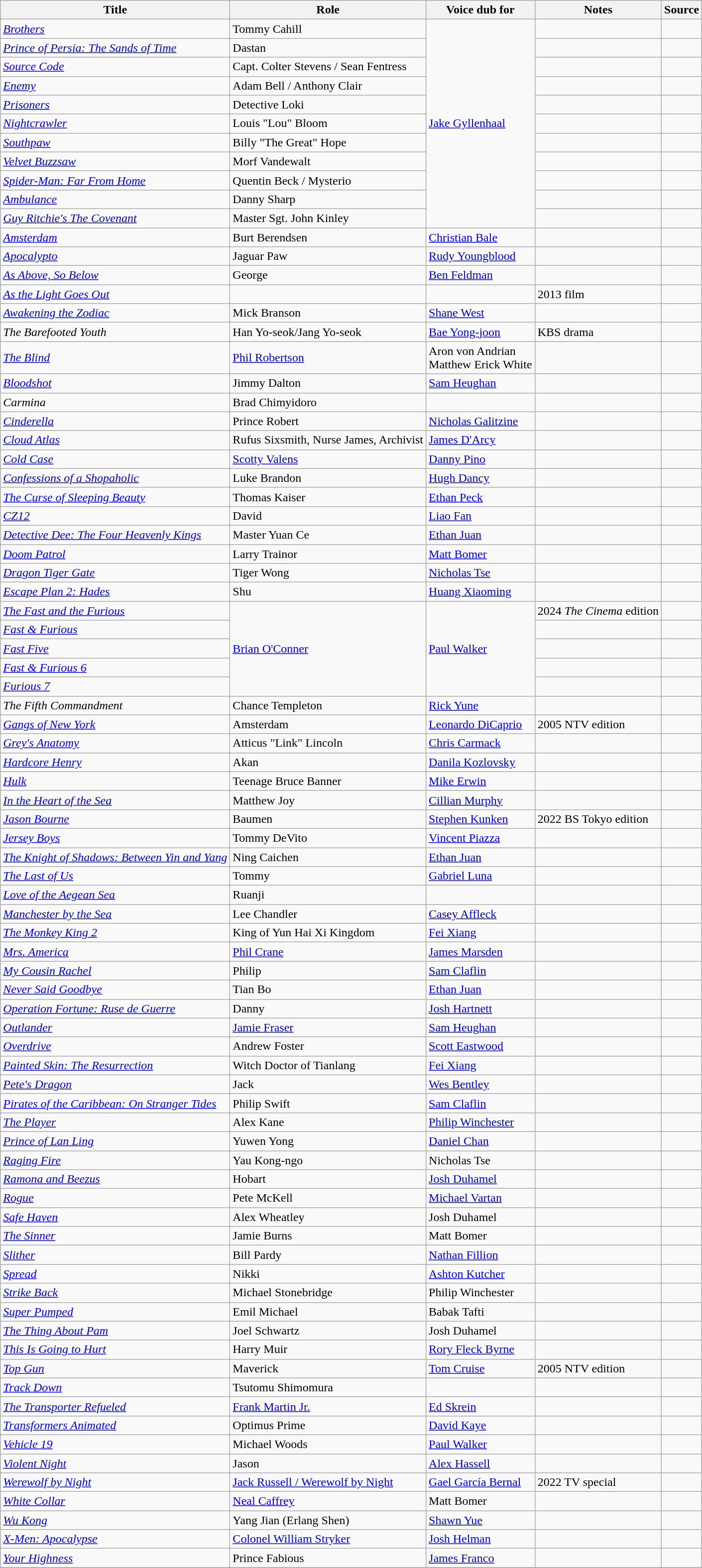<table class="wikitable sortable plainrowheaders">
<tr>
<th>Title</th>
<th>Role</th>
<th>Voice dub for</th>
<th class="unsortable">Notes</th>
<th class="unsortable">Source</th>
</tr>
<tr>
<td><em><a href='#'>Brothers</a></em></td>
<td>Tommy Cahill</td>
<td rowspan="11"><a href='#'>Jake Gyllenhaal</a></td>
<td></td>
<td></td>
</tr>
<tr>
<td><em><a href='#'>Prince of Persia: The Sands of Time</a></em></td>
<td>Dastan</td>
<td></td>
<td></td>
</tr>
<tr>
<td><em><a href='#'>Source Code</a></em></td>
<td>Capt. Colter Stevens / Sean Fentress</td>
<td></td>
<td></td>
</tr>
<tr>
<td><em><a href='#'>Enemy</a></em></td>
<td>Adam Bell / Anthony Clair</td>
<td></td>
<td></td>
</tr>
<tr>
<td><em><a href='#'>Prisoners</a></em></td>
<td>Detective Loki</td>
<td></td>
<td></td>
</tr>
<tr>
<td><em><a href='#'>Nightcrawler</a></em></td>
<td>Louis "Lou" Bloom</td>
<td></td>
<td></td>
</tr>
<tr>
<td><em><a href='#'>Southpaw</a></em></td>
<td>Billy "The Great" Hope</td>
<td></td>
<td></td>
</tr>
<tr>
<td><em><a href='#'>Velvet Buzzsaw</a></em></td>
<td>Morf Vandewalt</td>
<td></td>
<td></td>
</tr>
<tr>
<td><em><a href='#'>Spider-Man: Far From Home</a></em></td>
<td>Quentin Beck / Mysterio</td>
<td></td>
<td></td>
</tr>
<tr>
<td><em><a href='#'>Ambulance</a></em></td>
<td>Danny Sharp</td>
<td></td>
<td></td>
</tr>
<tr>
<td><em><a href='#'>Guy Ritchie's The Covenant</a></em></td>
<td>Master Sgt. John Kinley</td>
<td></td>
<td></td>
</tr>
<tr>
<td><em><a href='#'>Amsterdam</a></em></td>
<td>Burt Berendsen</td>
<td><a href='#'>Christian Bale</a></td>
<td></td>
<td></td>
</tr>
<tr>
<td><em><a href='#'>Apocalypto</a></em></td>
<td>Jaguar Paw</td>
<td><a href='#'>Rudy Youngblood</a></td>
<td></td>
<td></td>
</tr>
<tr>
<td><em><a href='#'>As Above, So Below</a></em></td>
<td>George</td>
<td><a href='#'>Ben Feldman</a></td>
<td></td>
<td></td>
</tr>
<tr>
<td><em><a href='#'>As the Light Goes Out</a></em></td>
<td></td>
<td></td>
<td>2013 film</td>
<td></td>
</tr>
<tr>
<td><em><a href='#'>Awakening the Zodiac</a></em></td>
<td>Mick Branson</td>
<td><a href='#'>Shane West</a></td>
<td></td>
<td></td>
</tr>
<tr>
<td><em>The Barefooted Youth</em></td>
<td>Han Yo-seok/Jang Yo-seok</td>
<td><a href='#'>Bae Yong-joon</a></td>
<td>KBS drama</td>
<td></td>
</tr>
<tr>
<td><em><a href='#'>The Blind</a></em></td>
<td><a href='#'>Phil Robertson</a></td>
<td>Aron von Andrian<br>Matthew Erick White</td>
<td></td>
<td></td>
</tr>
<tr>
<td><em><a href='#'>Bloodshot</a></em></td>
<td>Jimmy Dalton</td>
<td><a href='#'>Sam Heughan</a></td>
<td></td>
<td></td>
</tr>
<tr>
<td><em>Carmina</em> </td>
<td>Brad Chimyidoro </td>
<td></td>
<td></td>
<td></td>
</tr>
<tr>
<td><em><a href='#'>Cinderella</a></em></td>
<td>Prince Robert</td>
<td><a href='#'>Nicholas Galitzine</a></td>
<td></td>
<td></td>
</tr>
<tr>
<td><em><a href='#'>Cloud Atlas</a></em></td>
<td>Rufus Sixsmith, Nurse James, Archivist</td>
<td><a href='#'>James D'Arcy</a></td>
<td></td>
<td></td>
</tr>
<tr>
<td><em><a href='#'>Cold Case</a></em></td>
<td><a href='#'>Scotty Valens</a></td>
<td><a href='#'>Danny Pino</a></td>
<td></td>
<td></td>
</tr>
<tr>
<td><em><a href='#'>Confessions of a Shopaholic</a></em></td>
<td>Luke Brandon</td>
<td><a href='#'>Hugh Dancy</a></td>
<td></td>
<td></td>
</tr>
<tr>
<td><em><a href='#'>The Curse of Sleeping Beauty</a></em></td>
<td>Thomas Kaiser</td>
<td><a href='#'>Ethan Peck</a></td>
<td></td>
<td></td>
</tr>
<tr>
<td><em><a href='#'>CZ12</a></em></td>
<td>David</td>
<td><a href='#'>Liao Fan</a></td>
<td></td>
<td></td>
</tr>
<tr>
<td><em><a href='#'>Detective Dee: The Four Heavenly Kings</a></em></td>
<td>Master Yuan Ce</td>
<td><a href='#'>Ethan Juan</a></td>
<td></td>
<td></td>
</tr>
<tr>
<td><em><a href='#'>Doom Patrol</a></em></td>
<td>Larry Trainor</td>
<td><a href='#'>Matt Bomer</a></td>
<td></td>
<td></td>
</tr>
<tr>
<td><em><a href='#'>Dragon Tiger Gate</a></em></td>
<td>Tiger Wong</td>
<td><a href='#'>Nicholas Tse</a></td>
<td></td>
<td></td>
</tr>
<tr>
<td><em><a href='#'>Escape Plan 2: Hades</a></em></td>
<td>Shu</td>
<td><a href='#'>Huang Xiaoming</a></td>
<td></td>
<td></td>
</tr>
<tr>
<td><em><a href='#'>The Fast and the Furious</a></em></td>
<td rowspan="5"><a href='#'>Brian O'Conner</a></td>
<td rowspan="5"><a href='#'>Paul Walker</a></td>
<td>2024 <em>The Cinema</em> edition</td>
<td></td>
</tr>
<tr>
<td><em><a href='#'>Fast & Furious</a></em></td>
<td></td>
<td></td>
</tr>
<tr>
<td><em><a href='#'>Fast Five</a></em></td>
<td></td>
<td></td>
</tr>
<tr>
<td><em><a href='#'>Fast & Furious 6</a></em></td>
<td></td>
<td></td>
</tr>
<tr>
<td><em><a href='#'>Furious 7</a></em></td>
<td></td>
<td></td>
</tr>
<tr>
<td><em>The Fifth Commandment</em></td>
<td>Chance Templeton</td>
<td><a href='#'>Rick Yune</a></td>
<td></td>
<td></td>
</tr>
<tr>
<td><em><a href='#'>Gangs of New York</a></em></td>
<td>Amsterdam</td>
<td><a href='#'>Leonardo DiCaprio</a></td>
<td>2005 NTV edition</td>
<td></td>
</tr>
<tr>
<td><em><a href='#'>Grey's Anatomy</a></em></td>
<td>Atticus "Link" Lincoln</td>
<td><a href='#'>Chris Carmack</a></td>
<td></td>
<td></td>
</tr>
<tr>
<td><em><a href='#'>Hardcore Henry</a></em></td>
<td>Akan</td>
<td><a href='#'>Danila Kozlovsky</a></td>
<td></td>
<td></td>
</tr>
<tr>
<td><em><a href='#'>Hulk</a></em></td>
<td>Teenage Bruce Banner</td>
<td><a href='#'>Mike Erwin</a></td>
<td></td>
<td></td>
</tr>
<tr>
<td><em><a href='#'>In the Heart of the Sea</a></em></td>
<td>Matthew Joy</td>
<td><a href='#'>Cillian Murphy</a></td>
<td></td>
<td></td>
</tr>
<tr>
<td><em><a href='#'>Jason Bourne</a></em></td>
<td>Baumen</td>
<td><a href='#'>Stephen Kunken</a></td>
<td>2022 BS Tokyo edition</td>
<td></td>
</tr>
<tr>
<td><em><a href='#'>Jersey Boys</a></em></td>
<td>Tommy DeVito</td>
<td><a href='#'>Vincent Piazza</a></td>
<td></td>
<td></td>
</tr>
<tr>
<td><em><a href='#'>The Knight of Shadows: Between Yin and Yang</a></em></td>
<td>Ning Caichen</td>
<td><a href='#'>Ethan Juan</a></td>
<td></td>
<td></td>
</tr>
<tr>
<td><em><a href='#'>The Last of Us</a></em></td>
<td>Tommy</td>
<td><a href='#'>Gabriel Luna</a></td>
<td></td>
<td></td>
</tr>
<tr>
<td><em><a href='#'>Love of the Aegean Sea</a></em></td>
<td>Ruanji </td>
<td></td>
<td></td>
<td></td>
</tr>
<tr>
<td><em><a href='#'>Manchester by the Sea</a></em></td>
<td>Lee Chandler</td>
<td><a href='#'>Casey Affleck</a></td>
<td></td>
<td></td>
</tr>
<tr>
<td><em><a href='#'>The Monkey King 2</a></em></td>
<td>King of Yun Hai Xi Kingdom</td>
<td><a href='#'>Fei Xiang</a></td>
<td></td>
<td></td>
</tr>
<tr>
<td><em><a href='#'>Mrs. America</a></em></td>
<td><a href='#'>Phil Crane</a></td>
<td><a href='#'>James Marsden</a></td>
<td></td>
<td></td>
</tr>
<tr>
<td><em><a href='#'>My Cousin Rachel</a></em></td>
<td>Philip</td>
<td><a href='#'>Sam Claflin</a></td>
<td></td>
<td></td>
</tr>
<tr>
<td><em><a href='#'>Never Said Goodbye</a></em></td>
<td>Tian Bo</td>
<td><a href='#'>Ethan Juan</a></td>
<td></td>
<td></td>
</tr>
<tr>
<td><em><a href='#'>Operation Fortune: Ruse de Guerre</a></em></td>
<td>Danny</td>
<td><a href='#'>Josh Hartnett</a></td>
<td></td>
<td></td>
</tr>
<tr>
<td><em><a href='#'>Outlander</a></em></td>
<td><a href='#'>Jamie Fraser</a></td>
<td><a href='#'>Sam Heughan</a></td>
<td></td>
<td></td>
</tr>
<tr>
<td><em><a href='#'>Overdrive</a></em></td>
<td>Andrew Foster</td>
<td><a href='#'>Scott Eastwood</a></td>
<td></td>
<td></td>
</tr>
<tr>
<td><em><a href='#'>Painted Skin: The Resurrection</a></em></td>
<td>Witch Doctor of Tianlang</td>
<td><a href='#'>Fei Xiang</a></td>
<td></td>
<td></td>
</tr>
<tr>
<td><em><a href='#'>Pete's Dragon</a></em></td>
<td>Jack</td>
<td><a href='#'>Wes Bentley</a></td>
<td></td>
<td></td>
</tr>
<tr>
<td><em><a href='#'>Pirates of the Caribbean: On Stranger Tides</a></em></td>
<td>Philip Swift</td>
<td><a href='#'>Sam Claflin</a></td>
<td></td>
<td></td>
</tr>
<tr>
<td><em><a href='#'>The Player</a></em></td>
<td>Alex Kane</td>
<td><a href='#'>Philip Winchester</a></td>
<td></td>
<td></td>
</tr>
<tr>
<td><em><a href='#'>Prince of Lan Ling</a></em></td>
<td>Yuwen Yong</td>
<td><a href='#'>Daniel Chan</a></td>
<td></td>
<td></td>
</tr>
<tr>
<td><em><a href='#'>Raging Fire</a></em></td>
<td>Yau Kong-ngo</td>
<td>Nicholas Tse</td>
<td></td>
<td></td>
</tr>
<tr>
<td><em><a href='#'>Ramona and Beezus</a></em></td>
<td>Hobart</td>
<td><a href='#'>Josh Duhamel</a></td>
<td></td>
<td></td>
</tr>
<tr>
<td><em><a href='#'>Rogue</a></em></td>
<td>Pete McKell</td>
<td><a href='#'>Michael Vartan</a></td>
<td></td>
<td></td>
</tr>
<tr>
<td><em><a href='#'>Safe Haven</a></em></td>
<td>Alex Wheatley</td>
<td>Josh Duhamel</td>
<td></td>
<td></td>
</tr>
<tr>
<td><em><a href='#'>The Sinner</a></em></td>
<td>Jamie Burns</td>
<td>Matt Bomer</td>
<td></td>
<td></td>
</tr>
<tr>
<td><em><a href='#'>Slither</a></em></td>
<td>Bill Pardy</td>
<td><a href='#'>Nathan Fillion</a></td>
<td></td>
<td></td>
</tr>
<tr>
<td><em><a href='#'>Spread</a></em></td>
<td>Nikki</td>
<td><a href='#'>Ashton Kutcher</a></td>
<td></td>
<td></td>
</tr>
<tr>
<td><em><a href='#'>Strike Back</a></em></td>
<td>Michael Stonebridge</td>
<td>Philip Winchester</td>
<td></td>
<td></td>
</tr>
<tr>
<td><em><a href='#'>Super Pumped</a></em></td>
<td>Emil Michael</td>
<td>Babak Tafti</td>
<td></td>
<td></td>
</tr>
<tr>
<td><em><a href='#'>The Thing About Pam</a></em></td>
<td>Joel Schwartz</td>
<td>Josh Duhamel</td>
<td></td>
<td></td>
</tr>
<tr>
<td><em><a href='#'>This Is Going to Hurt</a></em></td>
<td>Harry Muir</td>
<td><a href='#'>Rory Fleck Byrne</a></td>
<td></td>
<td></td>
</tr>
<tr>
<td><em><a href='#'>Top Gun</a></em></td>
<td>Maverick</td>
<td><a href='#'>Tom Cruise</a></td>
<td>2005 NTV edition</td>
<td></td>
</tr>
<tr>
<td><em><a href='#'>Track Down</a></em> </td>
<td>Tsutomu Shimomura </td>
<td></td>
<td></td>
<td></td>
</tr>
<tr>
<td><em><a href='#'>The Transporter Refueled</a></em></td>
<td><a href='#'>Frank Martin Jr.</a></td>
<td><a href='#'>Ed Skrein</a></td>
<td></td>
<td></td>
</tr>
<tr>
<td><em><a href='#'>Transformers Animated</a></em></td>
<td>Optimus Prime</td>
<td><a href='#'>David Kaye</a></td>
<td></td>
<td></td>
</tr>
<tr>
<td><em><a href='#'>Vehicle 19</a></em></td>
<td>Michael Woods</td>
<td><a href='#'>Paul Walker</a></td>
<td></td>
<td></td>
</tr>
<tr>
<td><em><a href='#'>Violent Night</a></em></td>
<td>Jason</td>
<td><a href='#'>Alex Hassell</a></td>
<td></td>
<td></td>
</tr>
<tr>
<td><em><a href='#'>Werewolf by Night</a></em></td>
<td><a href='#'>Jack Russell / Werewolf by Night</a></td>
<td><a href='#'>Gael García Bernal</a></td>
<td>2022 TV special</td>
<td></td>
</tr>
<tr>
<td><em><a href='#'>White Collar</a></em></td>
<td><a href='#'>Neal Caffrey</a></td>
<td>Matt Bomer</td>
<td></td>
<td></td>
</tr>
<tr>
<td><em><a href='#'>Wu Kong</a></em></td>
<td>Yang Jian (Erlang Shen)</td>
<td><a href='#'>Shawn Yue</a></td>
<td></td>
<td></td>
</tr>
<tr>
<td><em><a href='#'>X-Men: Apocalypse</a></em></td>
<td><a href='#'>Colonel William Stryker</a></td>
<td><a href='#'>Josh Helman</a></td>
<td></td>
<td></td>
</tr>
<tr>
<td><em><a href='#'>Your Highness</a></em></td>
<td>Prince Fabious</td>
<td><a href='#'>James Franco</a></td>
<td></td>
<td></td>
</tr>
<tr>
</tr>
</table>
